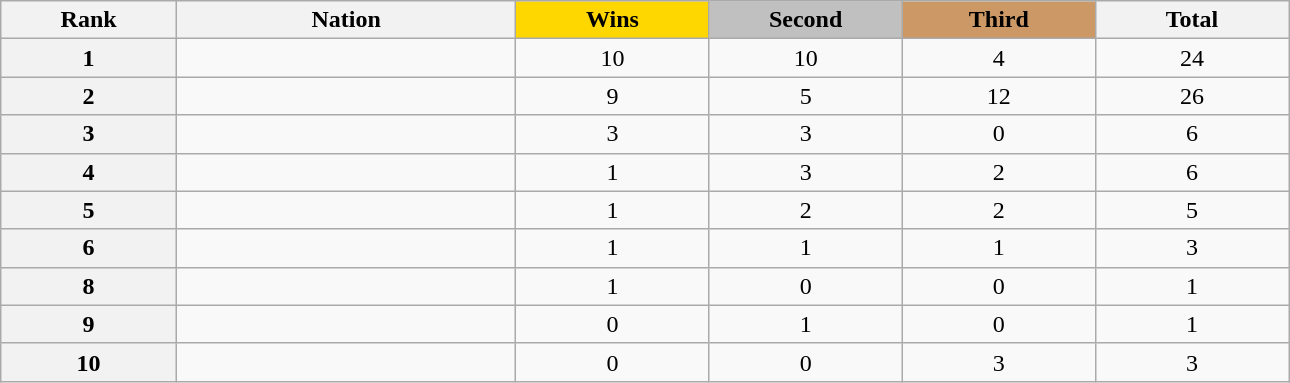<table class="wikitable collapsible autocollapse plainrowheaders" width="68%" style="text-align:center;">
<tr>
<th width="100px" class="hintergrundfarbe5">Rank</th>
<th width="200px" class="hintergrundfarbe6">Nation</th>
<th style="background:    gold; width:15%">Wins</th>
<th style="background:  silver; width:15%">Second</th>
<th style="background: #CC9966; width:15%">Third</th>
<th class="hintergrundfarbe6" style="width:15%">Total</th>
</tr>
<tr>
<th>1</th>
<td style="text-align:left"></td>
<td>10</td>
<td>10</td>
<td>4</td>
<td>24</td>
</tr>
<tr>
<th>2</th>
<td style="text-align:left"></td>
<td>9</td>
<td>5</td>
<td>12</td>
<td>26</td>
</tr>
<tr>
<th>3</th>
<td style="text-align:left"></td>
<td>3</td>
<td>3</td>
<td>0</td>
<td>6</td>
</tr>
<tr>
<th>4</th>
<td style="text-align:left"></td>
<td>1</td>
<td>3</td>
<td>2</td>
<td>6</td>
</tr>
<tr>
<th>5</th>
<td style="text-align:left"></td>
<td>1</td>
<td>2</td>
<td>2</td>
<td>5</td>
</tr>
<tr>
<th>6</th>
<td style="text-align:left"><br></td>
<td>1</td>
<td>1</td>
<td>1</td>
<td>3</td>
</tr>
<tr>
<th>8</th>
<td style="text-align:left"></td>
<td>1</td>
<td>0</td>
<td>0</td>
<td>1</td>
</tr>
<tr>
<th>9</th>
<td style="text-align:left"></td>
<td>0</td>
<td>1</td>
<td>0</td>
<td>1</td>
</tr>
<tr>
<th>10</th>
<td style="text-align:left"></td>
<td>0</td>
<td>0</td>
<td>3</td>
<td>3</td>
</tr>
</table>
